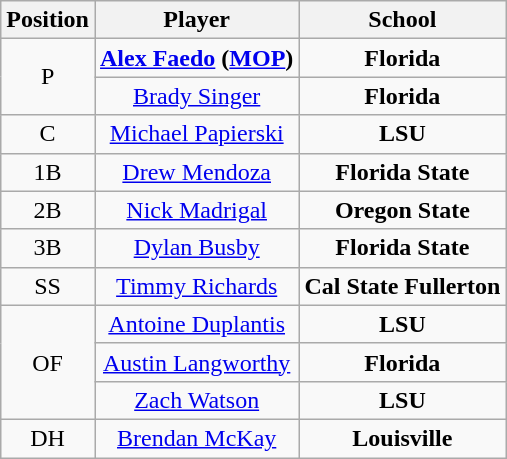<table class="wikitable" style=text-align:center>
<tr>
<th>Position</th>
<th>Player</th>
<th>School</th>
</tr>
<tr>
<td rowspan=2>P</td>
<td><strong><a href='#'>Alex Faedo</a> (<a href='#'>MOP</a>)</strong></td>
<td style=><strong>Florida</strong></td>
</tr>
<tr>
<td><a href='#'>Brady Singer</a></td>
<td style=><strong>Florida</strong></td>
</tr>
<tr>
<td>C</td>
<td><a href='#'>Michael Papierski</a></td>
<td style=><strong>LSU</strong></td>
</tr>
<tr>
<td>1B</td>
<td><a href='#'>Drew Mendoza</a></td>
<td style=><strong>Florida State</strong></td>
</tr>
<tr>
<td>2B</td>
<td><a href='#'>Nick Madrigal</a></td>
<td style=><strong>Oregon State</strong></td>
</tr>
<tr>
<td>3B</td>
<td><a href='#'>Dylan Busby</a></td>
<td style=><strong>Florida State</strong></td>
</tr>
<tr>
<td>SS</td>
<td><a href='#'>Timmy Richards</a></td>
<td style=><strong>Cal State Fullerton</strong></td>
</tr>
<tr>
<td rowspan=3>OF</td>
<td><a href='#'>Antoine Duplantis</a></td>
<td style=><strong>LSU</strong></td>
</tr>
<tr>
<td><a href='#'>Austin Langworthy</a></td>
<td style=><strong>Florida</strong></td>
</tr>
<tr>
<td><a href='#'>Zach Watson</a></td>
<td style=><strong>LSU</strong></td>
</tr>
<tr>
<td>DH</td>
<td><a href='#'>Brendan McKay</a></td>
<td style=><strong>Louisville</strong></td>
</tr>
</table>
